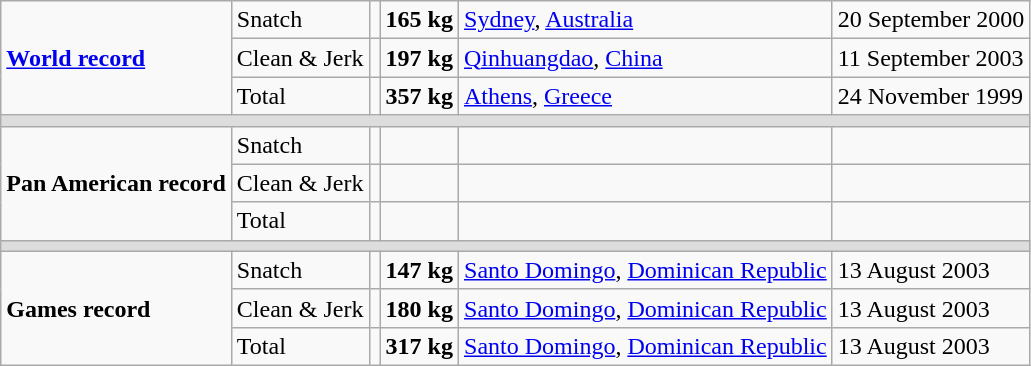<table class="wikitable">
<tr>
<td rowspan=3><strong><a href='#'>World record</a></strong></td>
<td>Snatch</td>
<td></td>
<td><strong>165 kg</strong></td>
<td><a href='#'>Sydney</a>, <a href='#'>Australia</a></td>
<td>20 September 2000</td>
</tr>
<tr>
<td>Clean & Jerk</td>
<td></td>
<td><strong>197 kg</strong></td>
<td><a href='#'>Qinhuangdao</a>, <a href='#'>China</a></td>
<td>11 September 2003</td>
</tr>
<tr>
<td>Total</td>
<td></td>
<td><strong>357 kg</strong></td>
<td><a href='#'>Athens</a>, <a href='#'>Greece</a></td>
<td>24 November 1999</td>
</tr>
<tr style="background-color:#DDDDDD;">
<td colspan=6></td>
</tr>
<tr>
<td rowspan=3><strong>Pan American record</strong></td>
<td>Snatch</td>
<td></td>
<td></td>
<td></td>
<td></td>
</tr>
<tr>
<td>Clean & Jerk</td>
<td></td>
<td></td>
<td></td>
<td></td>
</tr>
<tr>
<td>Total</td>
<td></td>
<td></td>
<td></td>
<td></td>
</tr>
<tr style="background-color:#DDDDDD;">
<td colspan=6></td>
</tr>
<tr>
<td rowspan=3><strong>Games record</strong></td>
<td>Snatch</td>
<td></td>
<td><strong>147 kg</strong></td>
<td><a href='#'>Santo Domingo</a>, <a href='#'>Dominican Republic</a></td>
<td>13 August 2003</td>
</tr>
<tr>
<td>Clean & Jerk</td>
<td></td>
<td><strong>180 kg</strong></td>
<td><a href='#'>Santo Domingo</a>, <a href='#'>Dominican Republic</a></td>
<td>13 August 2003</td>
</tr>
<tr>
<td>Total</td>
<td></td>
<td><strong>317 kg</strong></td>
<td><a href='#'>Santo Domingo</a>, <a href='#'>Dominican Republic</a></td>
<td>13 August 2003</td>
</tr>
</table>
